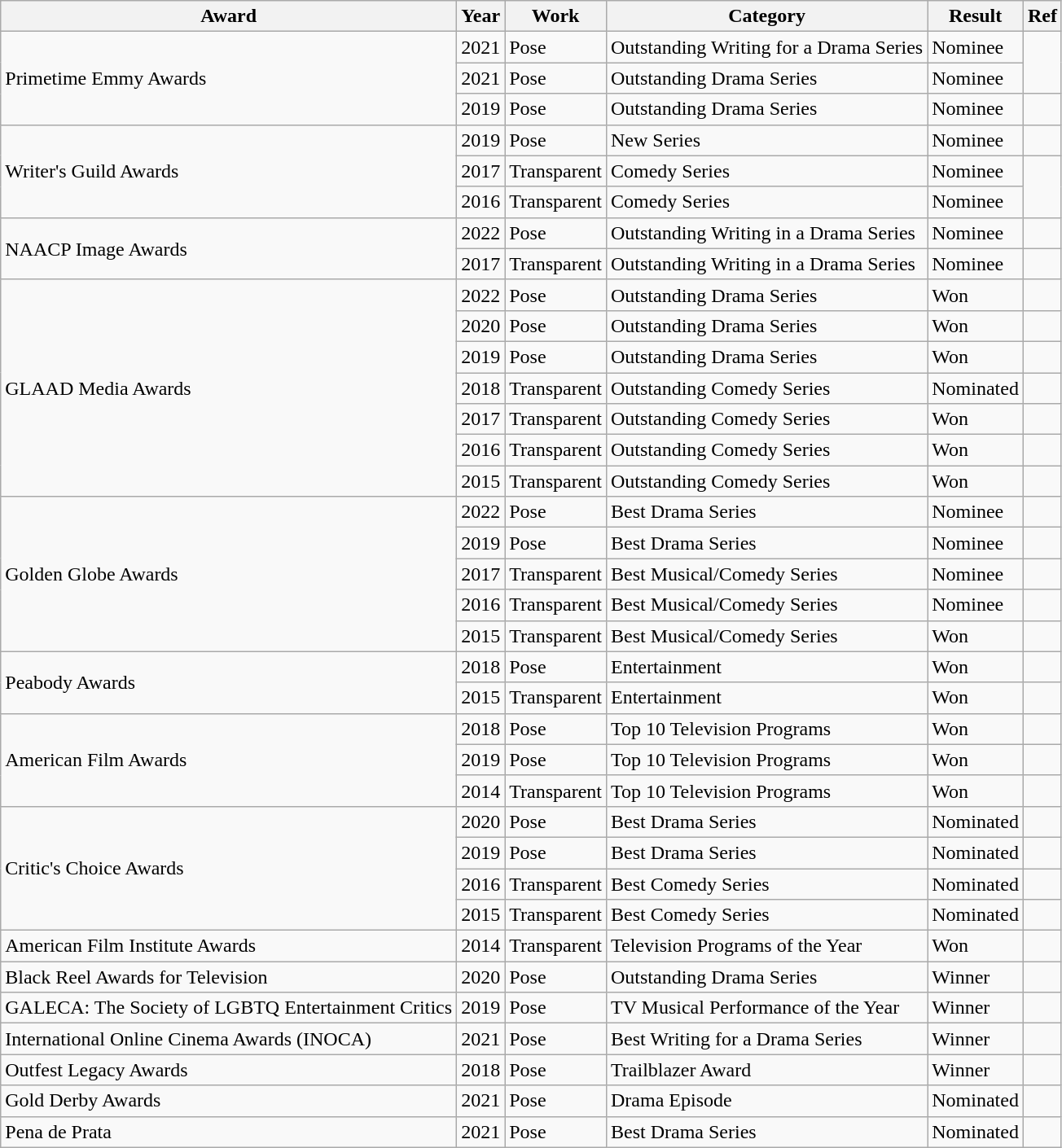<table class="wikitable">
<tr>
<th>Award</th>
<th>Year</th>
<th>Work</th>
<th>Category</th>
<th>Result</th>
<th>Ref</th>
</tr>
<tr>
<td rowspan="3">Primetime Emmy Awards</td>
<td>2021</td>
<td>Pose</td>
<td>Outstanding Writing for a Drama Series</td>
<td>Nominee</td>
<td rowspan="2"></td>
</tr>
<tr>
<td>2021</td>
<td>Pose</td>
<td>Outstanding Drama Series</td>
<td>Nominee</td>
</tr>
<tr>
<td>2019</td>
<td>Pose</td>
<td>Outstanding Drama Series</td>
<td>Nominee</td>
<td></td>
</tr>
<tr>
<td rowspan="3">Writer's Guild Awards</td>
<td>2019</td>
<td>Pose</td>
<td>New Series</td>
<td>Nominee</td>
<td></td>
</tr>
<tr>
<td>2017</td>
<td>Transparent</td>
<td>Comedy Series</td>
<td>Nominee</td>
<td rowspan="2"></td>
</tr>
<tr>
<td>2016</td>
<td>Transparent</td>
<td>Comedy Series</td>
<td>Nominee</td>
</tr>
<tr>
<td rowspan="2">NAACP Image Awards</td>
<td>2022</td>
<td>Pose</td>
<td>Outstanding Writing in a Drama Series</td>
<td>Nominee</td>
<td></td>
</tr>
<tr>
<td>2017</td>
<td>Transparent</td>
<td>Outstanding Writing in a Drama Series</td>
<td>Nominee</td>
<td></td>
</tr>
<tr>
<td rowspan="7">GLAAD Media Awards</td>
<td>2022</td>
<td>Pose</td>
<td>Outstanding Drama Series</td>
<td>Won</td>
<td></td>
</tr>
<tr>
<td>2020</td>
<td>Pose</td>
<td>Outstanding Drama Series</td>
<td>Won</td>
<td></td>
</tr>
<tr>
<td>2019</td>
<td>Pose</td>
<td>Outstanding Drama Series</td>
<td>Won</td>
<td></td>
</tr>
<tr>
<td>2018</td>
<td>Transparent</td>
<td>Outstanding Comedy Series</td>
<td>Nominated</td>
<td></td>
</tr>
<tr>
<td>2017</td>
<td>Transparent</td>
<td>Outstanding Comedy Series</td>
<td>Won</td>
<td></td>
</tr>
<tr>
<td>2016</td>
<td>Transparent</td>
<td>Outstanding Comedy Series</td>
<td>Won</td>
<td></td>
</tr>
<tr>
<td>2015</td>
<td>Transparent</td>
<td>Outstanding Comedy Series</td>
<td>Won</td>
<td></td>
</tr>
<tr>
<td rowspan="5">Golden Globe Awards</td>
<td>2022</td>
<td>Pose</td>
<td>Best Drama Series</td>
<td>Nominee</td>
<td></td>
</tr>
<tr>
<td>2019</td>
<td>Pose</td>
<td>Best Drama Series</td>
<td>Nominee</td>
<td></td>
</tr>
<tr>
<td>2017</td>
<td>Transparent</td>
<td>Best Musical/Comedy Series</td>
<td>Nominee</td>
<td></td>
</tr>
<tr>
<td>2016</td>
<td>Transparent</td>
<td>Best Musical/Comedy Series</td>
<td>Nominee</td>
<td></td>
</tr>
<tr>
<td>2015</td>
<td>Transparent</td>
<td>Best Musical/Comedy Series</td>
<td>Won</td>
<td></td>
</tr>
<tr>
<td rowspan="2">Peabody Awards</td>
<td>2018</td>
<td>Pose</td>
<td>Entertainment</td>
<td>Won</td>
<td></td>
</tr>
<tr>
<td>2015</td>
<td>Transparent</td>
<td>Entertainment</td>
<td>Won</td>
<td></td>
</tr>
<tr>
<td rowspan="3">American Film Awards</td>
<td>2018</td>
<td>Pose</td>
<td>Top 10 Television Programs</td>
<td>Won</td>
<td></td>
</tr>
<tr>
<td>2019</td>
<td>Pose</td>
<td>Top 10 Television Programs</td>
<td>Won</td>
<td></td>
</tr>
<tr>
<td>2014</td>
<td>Transparent</td>
<td>Top 10 Television Programs</td>
<td>Won</td>
<td></td>
</tr>
<tr>
<td rowspan="4">Critic's Choice Awards</td>
<td>2020</td>
<td>Pose</td>
<td>Best Drama Series</td>
<td>Nominated</td>
<td></td>
</tr>
<tr>
<td>2019</td>
<td>Pose</td>
<td>Best Drama Series</td>
<td>Nominated</td>
<td></td>
</tr>
<tr>
<td>2016</td>
<td>Transparent</td>
<td>Best Comedy Series</td>
<td>Nominated</td>
<td></td>
</tr>
<tr>
<td>2015</td>
<td>Transparent</td>
<td>Best Comedy Series</td>
<td>Nominated</td>
<td></td>
</tr>
<tr>
<td>American Film Institute Awards</td>
<td>2014</td>
<td>Transparent</td>
<td>Television Programs of the Year</td>
<td>Won</td>
<td></td>
</tr>
<tr>
<td>Black Reel Awards for Television</td>
<td>2020</td>
<td>Pose</td>
<td>Outstanding Drama Series</td>
<td>Winner</td>
<td></td>
</tr>
<tr>
<td>GALECA: The Society of LGBTQ Entertainment Critics</td>
<td>2019</td>
<td>Pose</td>
<td>TV Musical Performance of the Year</td>
<td>Winner</td>
<td></td>
</tr>
<tr>
<td>International Online Cinema Awards (INOCA)</td>
<td>2021</td>
<td>Pose</td>
<td>Best Writing for a Drama Series</td>
<td>Winner</td>
<td></td>
</tr>
<tr>
<td>Outfest Legacy Awards</td>
<td>2018</td>
<td>Pose</td>
<td>Trailblazer Award</td>
<td>Winner</td>
<td></td>
</tr>
<tr>
<td>Gold Derby Awards</td>
<td>2021</td>
<td>Pose</td>
<td>Drama Episode</td>
<td>Nominated</td>
<td></td>
</tr>
<tr>
<td>Pena de Prata</td>
<td>2021</td>
<td>Pose</td>
<td>Best Drama Series</td>
<td>Nominated</td>
<td></td>
</tr>
</table>
